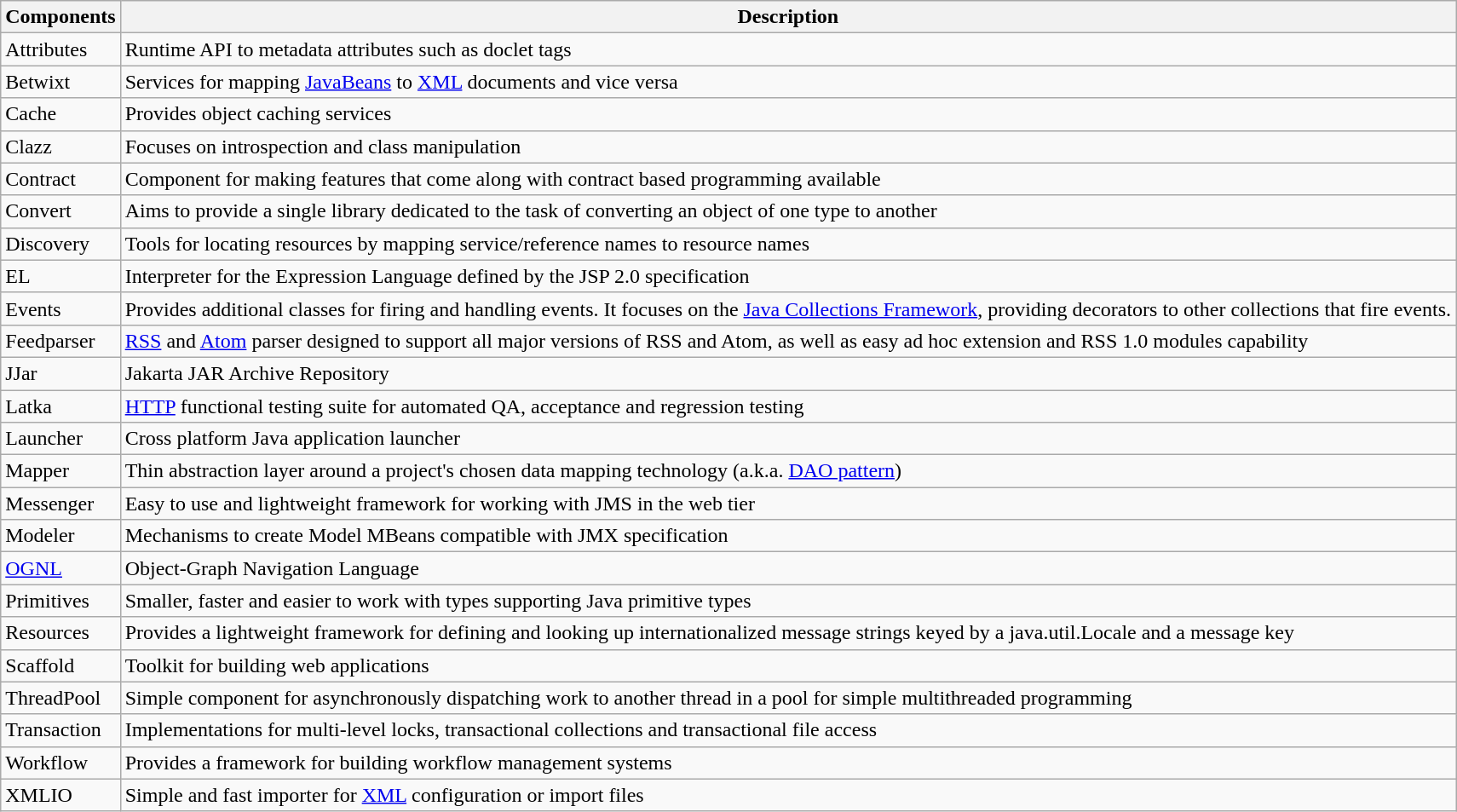<table class="wikitable">
<tr>
<th>Components</th>
<th>Description</th>
</tr>
<tr>
<td>Attributes</td>
<td>Runtime API to metadata attributes such as doclet tags</td>
</tr>
<tr>
<td>Betwixt</td>
<td>Services for mapping <a href='#'>JavaBeans</a> to <a href='#'>XML</a> documents and vice versa</td>
</tr>
<tr>
<td>Cache</td>
<td>Provides object caching services</td>
</tr>
<tr>
<td>Clazz</td>
<td>Focuses on introspection and class manipulation</td>
</tr>
<tr>
<td>Contract</td>
<td>Component for making features that come along with contract based programming available</td>
</tr>
<tr>
<td>Convert</td>
<td>Aims to provide a single library dedicated to the task of converting an object of one type to another</td>
</tr>
<tr>
<td>Discovery</td>
<td>Tools for locating resources by mapping service/reference names to resource names</td>
</tr>
<tr>
<td>EL</td>
<td>Interpreter for the Expression Language defined by the JSP 2.0 specification</td>
</tr>
<tr>
<td>Events</td>
<td>Provides additional classes for firing and handling events. It focuses on the <a href='#'>Java Collections Framework</a>, providing decorators to other collections that fire events.</td>
</tr>
<tr>
<td>Feedparser</td>
<td><a href='#'>RSS</a> and <a href='#'>Atom</a> parser designed to support all major versions of RSS and Atom, as well as easy ad hoc extension and RSS 1.0 modules capability</td>
</tr>
<tr>
<td>JJar</td>
<td>Jakarta JAR Archive Repository</td>
</tr>
<tr>
<td>Latka</td>
<td><a href='#'>HTTP</a> functional testing suite for automated QA, acceptance and regression testing</td>
</tr>
<tr>
<td>Launcher</td>
<td>Cross platform Java application launcher</td>
</tr>
<tr>
<td>Mapper</td>
<td>Thin abstraction layer around a project's chosen data mapping technology (a.k.a. <a href='#'>DAO pattern</a>)</td>
</tr>
<tr>
<td>Messenger</td>
<td>Easy to use and lightweight framework for working with JMS in the web tier</td>
</tr>
<tr>
<td>Modeler</td>
<td>Mechanisms to create Model MBeans compatible with JMX specification</td>
</tr>
<tr>
<td><a href='#'>OGNL</a></td>
<td>Object-Graph Navigation Language</td>
</tr>
<tr>
<td>Primitives</td>
<td>Smaller, faster and easier to work with types supporting Java primitive types</td>
</tr>
<tr>
<td>Resources</td>
<td>Provides a lightweight framework for defining and looking up internationalized message strings keyed by a java.util.Locale and a message key</td>
</tr>
<tr>
<td>Scaffold</td>
<td>Toolkit for building web applications</td>
</tr>
<tr>
<td>ThreadPool</td>
<td>Simple component for asynchronously dispatching work to another thread in a pool for simple multithreaded programming</td>
</tr>
<tr>
<td>Transaction</td>
<td>Implementations for multi-level locks, transactional collections and transactional file access</td>
</tr>
<tr>
<td>Workflow</td>
<td>Provides a framework for building workflow management systems</td>
</tr>
<tr>
<td>XMLIO</td>
<td>Simple and fast importer for <a href='#'>XML</a> configuration or import files</td>
</tr>
</table>
